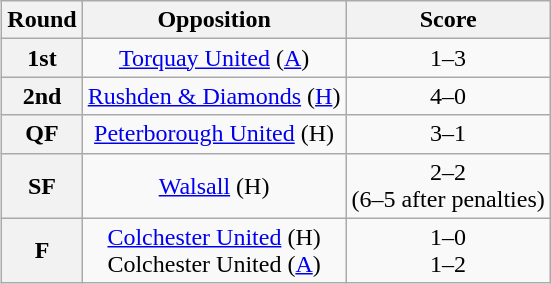<table class="wikitable plainrowheaders" style="text-align:center;margin-left:1em;float:right">
<tr>
<th scope="col" style="width:25px">Round</th>
<th scope="col">Opposition</th>
<th scope="col">Score</th>
</tr>
<tr>
<th scope=row style="text-align:center">1st</th>
<td><a href='#'>Torquay United</a> (<a href='#'>A</a>)</td>
<td>1–3</td>
</tr>
<tr>
<th scope=row style="text-align:center">2nd</th>
<td><a href='#'>Rushden & Diamonds</a> (<a href='#'>H</a>)</td>
<td>4–0</td>
</tr>
<tr>
<th scope=row style="text-align:center">QF</th>
<td><a href='#'>Peterborough United</a> (H)</td>
<td>3–1</td>
</tr>
<tr>
<th scope=row style="text-align:center">SF</th>
<td><a href='#'>Walsall</a> (H)</td>
<td>2–2 <br> (6–5 after penalties)</td>
</tr>
<tr>
<th scope=row style="text-align:center">F</th>
<td><a href='#'>Colchester United</a> (H)<br>Colchester United (<a href='#'>A</a>)</td>
<td>1–0<br>1–2</td>
</tr>
</table>
